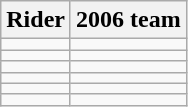<table class="wikitable">
<tr>
<th>Rider</th>
<th>2006 team</th>
</tr>
<tr>
<td></td>
<td></td>
</tr>
<tr>
<td></td>
<td></td>
</tr>
<tr>
<td></td>
<td></td>
</tr>
<tr>
<td></td>
<td></td>
</tr>
<tr>
<td></td>
<td></td>
</tr>
<tr>
<td></td>
<td></td>
</tr>
</table>
